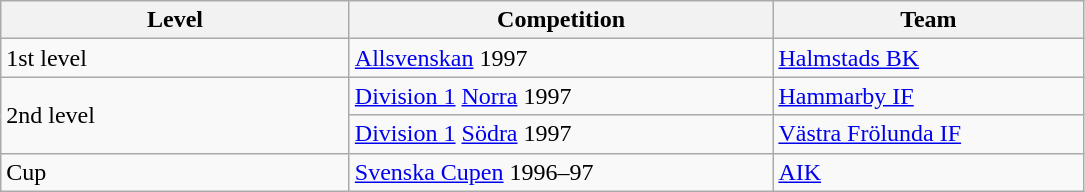<table class="wikitable" style="text-align: left">
<tr>
<th style="width: 225px;">Level</th>
<th style="width: 275px;">Competition</th>
<th style="width: 200px;">Team</th>
</tr>
<tr>
<td>1st level</td>
<td><a href='#'>Allsvenskan</a> 1997</td>
<td><a href='#'>Halmstads BK</a></td>
</tr>
<tr>
<td rowspan="2">2nd level</td>
<td><a href='#'>Division 1</a> <a href='#'>Norra</a> 1997</td>
<td><a href='#'>Hammarby IF</a></td>
</tr>
<tr>
<td><a href='#'>Division 1</a> <a href='#'>Södra</a> 1997</td>
<td><a href='#'>Västra Frölunda IF</a></td>
</tr>
<tr>
<td>Cup</td>
<td><a href='#'>Svenska Cupen</a> 1996–97</td>
<td><a href='#'>AIK</a></td>
</tr>
</table>
